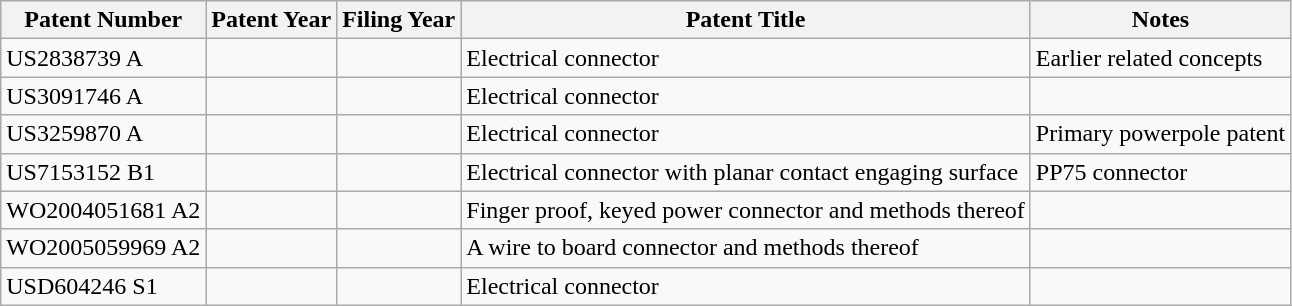<table class="wikitable">
<tr>
<th>Patent Number</th>
<th>Patent Year</th>
<th>Filing Year</th>
<th>Patent Title</th>
<th>Notes</th>
</tr>
<tr>
<td>US2838739 A </td>
<td></td>
<td></td>
<td>Electrical connector</td>
<td>Earlier related concepts</td>
</tr>
<tr>
<td>US3091746 A </td>
<td></td>
<td></td>
<td>Electrical connector</td>
<td></td>
</tr>
<tr>
<td>US3259870 A </td>
<td></td>
<td></td>
<td>Electrical connector</td>
<td>Primary powerpole patent</td>
</tr>
<tr>
<td>US7153152 B1 </td>
<td></td>
<td></td>
<td>Electrical connector with planar contact engaging surface</td>
<td>PP75 connector</td>
</tr>
<tr>
<td>WO2004051681 A2 </td>
<td></td>
<td></td>
<td>Finger proof, keyed power connector and methods thereof</td>
<td></td>
</tr>
<tr>
<td>WO2005059969 A2 </td>
<td></td>
<td></td>
<td>A wire to board connector and methods thereof</td>
<td></td>
</tr>
<tr>
<td>USD604246 S1 </td>
<td></td>
<td></td>
<td>Electrical connector</td>
<td></td>
</tr>
</table>
